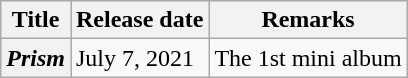<table class="wikitable plainrowheaders">
<tr>
<th>Title</th>
<th>Release date</th>
<th>Remarks</th>
</tr>
<tr>
<th scope="row"><em>Prism</em></th>
<td>July 7, 2021</td>
<td>The 1st mini album</td>
</tr>
</table>
